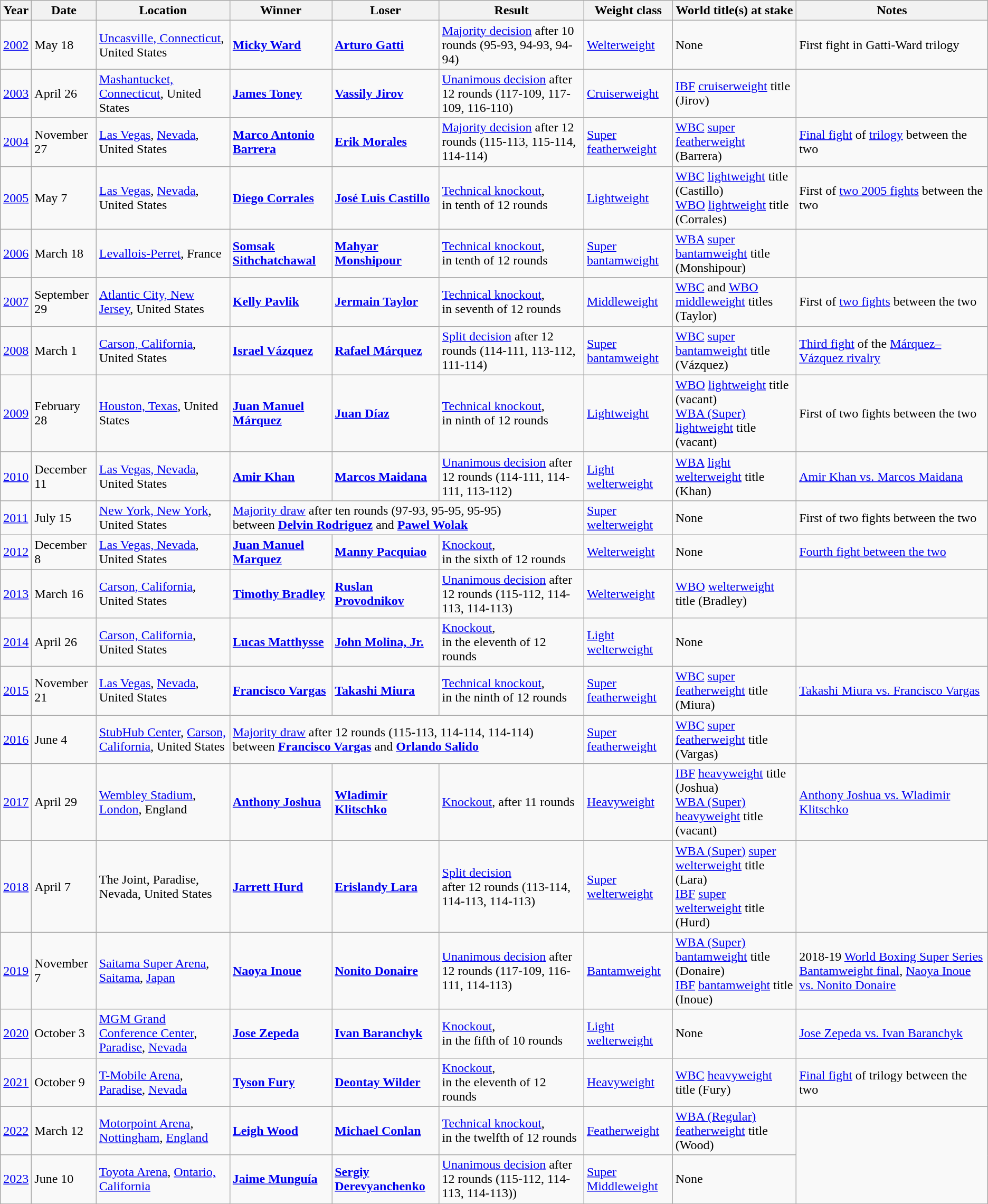<table class="wikitable">
<tr>
<th>Year</th>
<th>Date</th>
<th>Location</th>
<th>Winner</th>
<th>Loser</th>
<th>Result</th>
<th>Weight class</th>
<th>World title(s) at stake</th>
<th>Notes</th>
</tr>
<tr>
<td><a href='#'>2002</a></td>
<td>May 18</td>
<td><a href='#'>Uncasville, Connecticut</a>, United States</td>
<td><strong><a href='#'>Micky Ward</a></strong><br><small></small></td>
<td><strong><a href='#'>Arturo Gatti</a></strong><br><small></small></td>
<td><a href='#'>Majority decision</a> after 10 rounds (95-93, 94-93, 94-94)</td>
<td><a href='#'>Welterweight</a></td>
<td>None</td>
<td>First fight in Gatti-Ward trilogy</td>
</tr>
<tr>
<td><a href='#'>2003</a></td>
<td>April 26</td>
<td><a href='#'>Mashantucket, Connecticut</a>, United States</td>
<td><strong><a href='#'>James Toney</a></strong><br><small></small></td>
<td><strong><a href='#'>Vassily Jirov</a></strong><br><small></small></td>
<td><a href='#'>Unanimous decision</a> after 12 rounds (117-109, 117-109, 116-110)</td>
<td><a href='#'>Cruiserweight</a></td>
<td><a href='#'>IBF</a> <a href='#'>cruiserweight</a> title (Jirov)</td>
<td></td>
</tr>
<tr>
<td><a href='#'>2004</a></td>
<td>November 27</td>
<td><a href='#'>Las Vegas</a>, <a href='#'>Nevada</a>, United States</td>
<td><strong><a href='#'>Marco Antonio Barrera</a></strong><br><small></small></td>
<td><strong><a href='#'>Erik Morales</a></strong><br><small></small></td>
<td><a href='#'>Majority decision</a> after 12 rounds (115-113, 115-114, 114-114)</td>
<td><a href='#'>Super featherweight</a></td>
<td><a href='#'>WBC</a> <a href='#'>super featherweight</a> (Barrera)</td>
<td><a href='#'>Final fight</a> of <a href='#'>trilogy</a> between the two</td>
</tr>
<tr>
<td><a href='#'>2005</a></td>
<td>May 7</td>
<td><a href='#'>Las Vegas</a>, <a href='#'>Nevada</a>, United States</td>
<td><strong><a href='#'>Diego Corrales</a></strong><br><small></small></td>
<td><strong><a href='#'>José Luis Castillo</a></strong><br><small></small></td>
<td><a href='#'>Technical knockout</a>,<br>in tenth of 12 rounds</td>
<td><a href='#'>Lightweight</a></td>
<td><a href='#'>WBC</a> <a href='#'>lightweight</a> title (Castillo)<br><a href='#'>WBO</a> <a href='#'>lightweight</a> title (Corrales)</td>
<td>First of <a href='#'>two 2005 fights</a> between the two</td>
</tr>
<tr>
<td><a href='#'>2006</a></td>
<td>March 18</td>
<td><a href='#'>Levallois-Perret</a>, France</td>
<td><strong><a href='#'>Somsak Sithchatchawal</a></strong><br><small></small></td>
<td><strong><a href='#'>Mahyar Monshipour</a></strong><br><small></small></td>
<td><a href='#'>Technical knockout</a>,<br>in tenth of 12 rounds</td>
<td><a href='#'>Super bantamweight</a></td>
<td><a href='#'>WBA</a> <a href='#'>super bantamweight</a> title (Monshipour)</td>
<td></td>
</tr>
<tr>
<td><a href='#'>2007</a></td>
<td>September 29</td>
<td><a href='#'>Atlantic City, New Jersey</a>, United States</td>
<td><strong><a href='#'>Kelly Pavlik</a></strong><br><small></small></td>
<td><strong><a href='#'>Jermain Taylor</a></strong><br><small></small></td>
<td><a href='#'>Technical knockout</a>,<br>in seventh of 12 rounds</td>
<td><a href='#'>Middleweight</a></td>
<td><a href='#'>WBC</a> and <a href='#'>WBO</a> <a href='#'>middleweight</a> titles (Taylor)</td>
<td>First of <a href='#'>two fights</a> between the two</td>
</tr>
<tr>
<td><a href='#'>2008</a></td>
<td>March 1</td>
<td><a href='#'>Carson, California</a>, United States</td>
<td><strong><a href='#'>Israel Vázquez</a></strong><br><small></small></td>
<td><strong><a href='#'>Rafael Márquez</a></strong><br><small></small></td>
<td><a href='#'>Split decision</a> after 12 rounds (114-111, 113-112, 111-114)</td>
<td><a href='#'>Super bantamweight</a></td>
<td><a href='#'>WBC</a> <a href='#'>super bantamweight</a> title (Vázquez)</td>
<td><a href='#'>Third fight</a> of the <a href='#'>Márquez–Vázquez rivalry</a></td>
</tr>
<tr>
<td><a href='#'>2009</a></td>
<td>February 28</td>
<td><a href='#'>Houston, Texas</a>, United States</td>
<td><strong><a href='#'>Juan Manuel Márquez</a></strong><br><small></small></td>
<td><strong><a href='#'>Juan Díaz</a></strong><br><small></small></td>
<td><a href='#'>Technical knockout</a>,<br>in ninth of 12 rounds</td>
<td><a href='#'>Lightweight</a></td>
<td><a href='#'>WBO</a> <a href='#'>lightweight</a> title (vacant)<br><a href='#'>WBA (Super)</a> <a href='#'>lightweight</a> title (vacant)</td>
<td>First of two fights between the two</td>
</tr>
<tr>
<td><a href='#'>2010</a></td>
<td>December 11</td>
<td><a href='#'>Las Vegas, Nevada</a>, United States</td>
<td><strong><a href='#'>Amir Khan</a></strong><br><small></small></td>
<td><strong><a href='#'>Marcos Maidana</a></strong><br><small></small></td>
<td><a href='#'>Unanimous decision</a> after 12 rounds (114-111, 114-111, 113-112)</td>
<td><a href='#'>Light welterweight</a></td>
<td><a href='#'>WBA</a> <a href='#'>light welterweight</a> title (Khan)</td>
<td><a href='#'>Amir Khan vs. Marcos Maidana</a></td>
</tr>
<tr>
<td><a href='#'>2011</a></td>
<td>July 15</td>
<td><a href='#'>New York, New York</a>, United States</td>
<td colspan=3><a href='#'>Majority draw</a> after ten rounds (97-93, 95-95, 95-95) <br> between  <strong><a href='#'>Delvin Rodriguez</a></strong> and  <strong><a href='#'>Pawel Wolak</a></strong></td>
<td><a href='#'>Super welterweight</a></td>
<td>None</td>
<td>First of two fights between the two</td>
</tr>
<tr>
<td><a href='#'>2012</a></td>
<td>December 8</td>
<td><a href='#'>Las Vegas, Nevada</a>, United States</td>
<td><strong><a href='#'>Juan Manuel Marquez</a></strong><br><small></small></td>
<td><strong><a href='#'>Manny Pacquiao</a></strong><br><small></small></td>
<td><a href='#'>Knockout</a>,<br> in the sixth of 12 rounds</td>
<td><a href='#'>Welterweight</a></td>
<td>None</td>
<td><a href='#'>Fourth fight between the two</a></td>
</tr>
<tr>
<td><a href='#'>2013</a></td>
<td>March 16</td>
<td><a href='#'>Carson, California</a>, United States</td>
<td><strong><a href='#'>Timothy Bradley</a></strong><br><small></small></td>
<td><strong><a href='#'>Ruslan Provodnikov</a></strong><br><small></small></td>
<td><a href='#'>Unanimous decision</a> after 12 rounds (115-112, 114-113, 114-113)</td>
<td><a href='#'>Welterweight</a></td>
<td><a href='#'>WBO</a> <a href='#'>welterweight</a> title (Bradley)</td>
<td></td>
</tr>
<tr>
<td><a href='#'>2014</a></td>
<td>April 26</td>
<td><a href='#'>Carson, California</a>, United  States</td>
<td><strong><a href='#'>Lucas Matthysse</a></strong><br><small></small></td>
<td><strong><a href='#'>John Molina, Jr.</a></strong><br><small></small></td>
<td><a href='#'>Knockout</a>,<br> in the eleventh of 12 rounds</td>
<td><a href='#'>Light welterweight</a></td>
<td>None</td>
<td></td>
</tr>
<tr>
<td><a href='#'>2015</a></td>
<td>November 21</td>
<td><a href='#'>Las Vegas</a>, <a href='#'>Nevada</a>, United  States</td>
<td><strong><a href='#'>Francisco Vargas</a></strong><br><small></small></td>
<td><strong><a href='#'>Takashi Miura</a></strong><br><small></small></td>
<td><a href='#'>Technical knockout</a>,<br> in the ninth of 12 rounds</td>
<td><a href='#'>Super featherweight</a></td>
<td><a href='#'>WBC</a> <a href='#'>super featherweight</a> title (Miura)</td>
<td><a href='#'>Takashi Miura vs. Francisco Vargas</a></td>
</tr>
<tr>
<td><a href='#'>2016</a></td>
<td>June 4</td>
<td><a href='#'>StubHub Center</a>, <a href='#'>Carson, California</a>, United  States</td>
<td colspan=3><a href='#'>Majority draw</a> after 12 rounds (115-113, 114-114, 114-114) <br> between  <strong><a href='#'>Francisco Vargas</a></strong> and <strong><a href='#'>Orlando Salido</a></strong></td>
<td><a href='#'>Super featherweight</a></td>
<td><a href='#'>WBC</a> <a href='#'>super featherweight</a> title (Vargas)</td>
<td></td>
</tr>
<tr>
<td><a href='#'>2017</a></td>
<td>April 29</td>
<td><a href='#'>Wembley Stadium</a>, <a href='#'>London</a>, England</td>
<td><strong><a href='#'>Anthony Joshua</a></strong><br><small></small></td>
<td><strong><a href='#'>Wladimir Klitschko</a></strong><br><small></small></td>
<td><a href='#'>Knockout</a>, after 11 rounds</td>
<td><a href='#'>Heavyweight</a></td>
<td><a href='#'>IBF</a> <a href='#'>heavyweight</a> title (Joshua) <br> <a href='#'>WBA (Super)</a> <a href='#'>heavyweight</a> title (vacant)</td>
<td><a href='#'>Anthony Joshua vs. Wladimir Klitschko</a></td>
</tr>
<tr>
<td><a href='#'>2018</a></td>
<td>April 7</td>
<td>The Joint, Paradise, Nevada, United States</td>
<td><strong><a href='#'>Jarrett Hurd</a></strong><br><small></small></td>
<td><strong><a href='#'>Erislandy Lara</a></strong><br><small></small></td>
<td><a href='#'>Split decision</a> <br> after 12 rounds (113-114, 114-113, 114-113)</td>
<td><a href='#'>Super welterweight</a></td>
<td><a href='#'>WBA (Super)</a> <a href='#'>super welterweight</a> title (Lara) <br> <a href='#'>IBF</a> <a href='#'>super welterweight</a> title (Hurd)</td>
<td></td>
</tr>
<tr>
<td><a href='#'>2019</a></td>
<td>November 7</td>
<td><a href='#'>Saitama Super Arena</a>, <a href='#'>Saitama</a>, <a href='#'>Japan</a></td>
<td><strong><a href='#'>Naoya Inoue</a></strong><br><small></small></td>
<td><strong><a href='#'>Nonito Donaire</a></strong><br><small></small></td>
<td><a href='#'>Unanimous decision</a> after 12 rounds (117-109, 116-111, 114-113)</td>
<td><a href='#'>Bantamweight</a></td>
<td><a href='#'>WBA (Super)</a> <a href='#'>bantamweight</a> title (Donaire)<br><a href='#'>IBF</a> <a href='#'>bantamweight</a> title (Inoue)</td>
<td>2018-19 <a href='#'>World Boxing Super Series</a> <a href='#'>Bantamweight final</a>, <a href='#'>Naoya Inoue vs. Nonito Donaire</a></td>
</tr>
<tr>
<td><a href='#'>2020</a></td>
<td>October 3</td>
<td><a href='#'>MGM Grand Conference Center</a>, <a href='#'>Paradise</a>, <a href='#'>Nevada</a></td>
<td><strong><a href='#'>Jose Zepeda</a></strong><br><small></small></td>
<td><strong><a href='#'>Ivan Baranchyk</a></strong><br><small></small></td>
<td><a href='#'>Knockout</a>,<br> in the fifth of 10 rounds</td>
<td><a href='#'>Light welterweight</a></td>
<td>None</td>
<td><a href='#'>Jose Zepeda vs. Ivan Baranchyk</a></td>
</tr>
<tr>
<td><a href='#'>2021</a></td>
<td>October 9</td>
<td><a href='#'>T-Mobile Arena</a>, <a href='#'>Paradise</a>, <a href='#'>Nevada</a></td>
<td><strong><a href='#'>Tyson Fury</a></strong><br><small></small></td>
<td><strong><a href='#'>Deontay Wilder</a></strong><br><small></small></td>
<td><a href='#'>Knockout</a>,<br> in the eleventh of 12 rounds</td>
<td><a href='#'>Heavyweight</a></td>
<td><a href='#'>WBC</a> <a href='#'>heavyweight</a> title (Fury)</td>
<td><a href='#'>Final fight</a> of trilogy between the two</td>
</tr>
<tr>
<td><a href='#'>2022</a></td>
<td>March 12</td>
<td><a href='#'>Motorpoint Arena</a>, <a href='#'>Nottingham</a>, <a href='#'>England</a></td>
<td><strong><a href='#'>Leigh Wood</a></strong><br><small></small></td>
<td><strong><a href='#'>Michael Conlan</a></strong><br><small></small></td>
<td><a href='#'>Technical knockout</a>,<br> in the twelfth of 12 rounds</td>
<td><a href='#'>Featherweight</a></td>
<td><a href='#'>WBA (Regular) featherweight</a> title (Wood)</td>
</tr>
<tr>
<td><a href='#'>2023</a></td>
<td>June 10</td>
<td><a href='#'>Toyota Arena</a>, <a href='#'>Ontario, California</a></td>
<td><strong><a href='#'>Jaime Munguía</a></strong><br><small></small></td>
<td><strong><a href='#'>Sergiy Derevyanchenko</a></strong><br><small></small></td>
<td><a href='#'>Unanimous decision</a> after 12 rounds (115-112, 114-113, 114-113))</td>
<td><a href='#'>Super Middleweight</a></td>
<td>None</td>
</tr>
</table>
